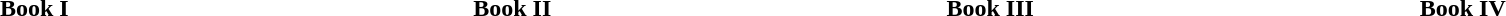<table width=100% cellpadding=2>
<tr valign ="top">
<td width=25%><br><strong>Book I</strong>
</td>
<td width=25%><br><strong>Book II</strong>
</td>
<td width=25%><br><strong>Book III</strong>
</td>
<td width=25%><br><strong>Book IV</strong>
</td>
</tr>
</table>
